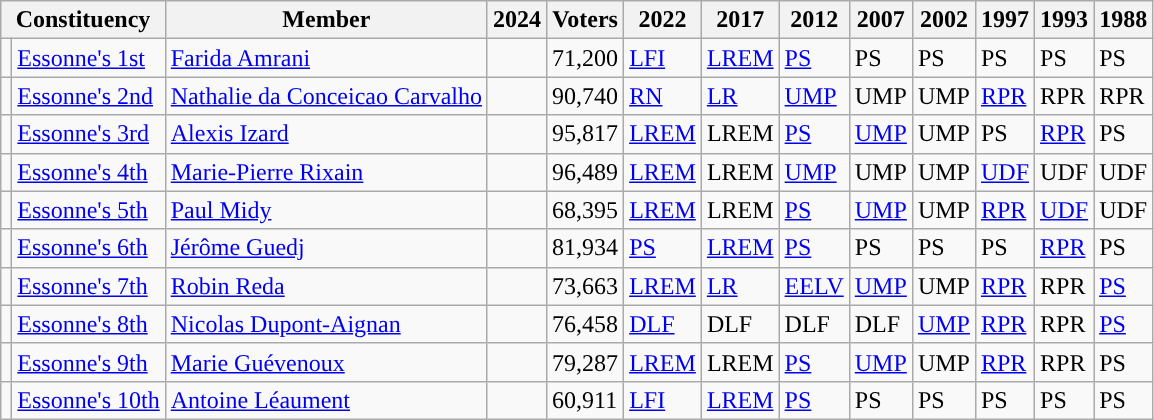<table class="wikitable sortable">
<tr>
<th colspan="2">Constituency</th>
<th>Member</th>
<th>2024</th>
<th>Voters</th>
<th>2022</th>
<th>2017</th>
<th>2012</th>
<th>2007</th>
<th>2002</th>
<th>1997</th>
<th>1993</th>
<th>1988</th>
</tr>
<tr>
<td style="background-color: "></td>
<td><a href='#'>Essonne's 1st</a></td>
<td><a href='#'>Farida Amrani</a></td>
<td></td>
<td>71,200</td>
<td><a href='#'>LFI</a></td>
<td><a href='#'>LREM</a></td>
<td><a href='#'>PS</a></td>
<td>PS</td>
<td>PS</td>
<td>PS</td>
<td>PS</td>
<td>PS</td>
</tr>
<tr>
<td style="background-color: "></td>
<td><a href='#'>Essonne's 2nd</a></td>
<td><a href='#'>Nathalie da Conceicao Carvalho</a></td>
<td></td>
<td>90,740</td>
<td><a href='#'>RN</a></td>
<td><a href='#'>LR</a></td>
<td><a href='#'>UMP</a></td>
<td>UMP</td>
<td>UMP</td>
<td><a href='#'>RPR</a></td>
<td>RPR</td>
<td>RPR</td>
</tr>
<tr>
<td style="background-color: "></td>
<td><a href='#'>Essonne's 3rd</a></td>
<td><a href='#'>Alexis Izard</a></td>
<td></td>
<td>95,817</td>
<td><a href='#'>LREM</a></td>
<td>LREM</td>
<td><a href='#'>PS</a></td>
<td><a href='#'>UMP</a></td>
<td>UMP</td>
<td>PS</td>
<td><a href='#'>RPR</a></td>
<td>PS</td>
</tr>
<tr>
<td style="background-color: "></td>
<td><a href='#'>Essonne's 4th</a></td>
<td><a href='#'>Marie-Pierre Rixain</a></td>
<td></td>
<td>96,489</td>
<td><a href='#'>LREM</a></td>
<td>LREM</td>
<td><a href='#'>UMP</a></td>
<td>UMP</td>
<td>UMP</td>
<td><a href='#'>UDF</a></td>
<td>UDF</td>
<td>UDF</td>
</tr>
<tr>
<td style="background-color: "></td>
<td><a href='#'>Essonne's 5th</a></td>
<td><a href='#'>Paul Midy</a></td>
<td></td>
<td>68,395</td>
<td><a href='#'>LREM</a></td>
<td>LREM</td>
<td><a href='#'>PS</a></td>
<td><a href='#'>UMP</a></td>
<td>UMP</td>
<td><a href='#'>RPR</a></td>
<td><a href='#'>UDF</a></td>
<td>UDF</td>
</tr>
<tr>
<td style="background-color: "></td>
<td><a href='#'>Essonne's 6th</a></td>
<td><a href='#'>Jérôme Guedj</a></td>
<td></td>
<td>81,934</td>
<td><a href='#'>PS</a></td>
<td><a href='#'>LREM</a></td>
<td><a href='#'>PS</a></td>
<td>PS</td>
<td>PS</td>
<td>PS</td>
<td><a href='#'>RPR</a></td>
<td>PS</td>
</tr>
<tr>
<td style="background-color: "></td>
<td><a href='#'>Essonne's 7th</a></td>
<td><a href='#'>Robin Reda</a></td>
<td></td>
<td>73,663</td>
<td><a href='#'>LREM</a></td>
<td><a href='#'>LR</a></td>
<td><a href='#'>EELV</a></td>
<td><a href='#'>UMP</a></td>
<td>UMP</td>
<td><a href='#'>RPR</a></td>
<td>RPR</td>
<td><a href='#'>PS</a></td>
</tr>
<tr>
<td style="background-color: "></td>
<td><a href='#'>Essonne's 8th</a></td>
<td><a href='#'>Nicolas Dupont-Aignan</a></td>
<td></td>
<td>76,458</td>
<td><a href='#'>DLF</a></td>
<td>DLF</td>
<td>DLF</td>
<td>DLF</td>
<td><a href='#'>UMP</a></td>
<td><a href='#'>RPR</a></td>
<td>RPR</td>
<td><a href='#'>PS</a></td>
</tr>
<tr>
<td style="background-color: "></td>
<td><a href='#'>Essonne's 9th</a></td>
<td><a href='#'>Marie Guévenoux</a></td>
<td></td>
<td>79,287</td>
<td><a href='#'>LREM</a></td>
<td>LREM</td>
<td><a href='#'>PS</a></td>
<td><a href='#'>UMP</a></td>
<td>UMP</td>
<td><a href='#'>RPR</a></td>
<td>RPR</td>
<td>PS</td>
</tr>
<tr>
<td style="background-color: "></td>
<td><a href='#'>Essonne's 10th</a></td>
<td><a href='#'>Antoine Léaument</a></td>
<td></td>
<td>60,911</td>
<td><a href='#'>LFI</a></td>
<td><a href='#'>LREM</a></td>
<td><a href='#'>PS</a></td>
<td>PS</td>
<td>PS</td>
<td>PS</td>
<td>PS</td>
<td>PS</td>
</tr>
</table>
